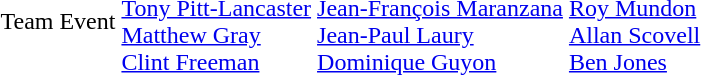<table>
<tr>
<td>Team Event<br></td>
<td><br><a href='#'>Tony Pitt-Lancaster</a><br><a href='#'>Matthew Gray</a><br><a href='#'>Clint Freeman</a></td>
<td><br><a href='#'>Jean-François Maranzana</a><br><a href='#'>Jean-Paul Laury</a><br><a href='#'>Dominique Guyon</a></td>
<td><br><a href='#'>Roy Mundon</a><br><a href='#'>Allan Scovell</a><br><a href='#'>Ben Jones</a></td>
</tr>
</table>
